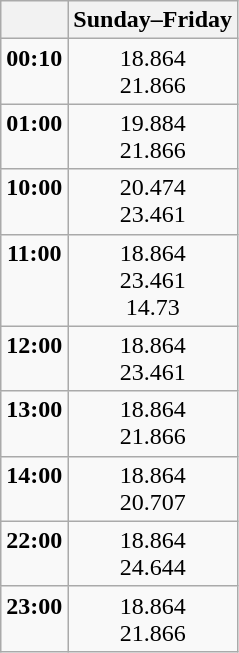<table style="text-align: center;" class="wikitable">
<tr>
<th></th>
<th>Sunday–Friday</th>
</tr>
<tr style="vertical-align: top;">
<td><strong>00:10</strong></td>
<td>18.864<br>21.866</td>
</tr>
<tr style="vertical-align: top;">
<td><strong>01:00</strong></td>
<td>19.884<br>21.866</td>
</tr>
<tr style="vertical-align: top;">
<td><strong>10:00</strong></td>
<td>20.474<br>23.461</td>
</tr>
<tr style="vertical-align: top;">
<td><strong>11:00</strong></td>
<td>18.864<br>23.461<br>14.73</td>
</tr>
<tr style="vertical-align: top;">
<td><strong>12:00</strong></td>
<td>18.864<br>23.461</td>
</tr>
<tr style="vertical-align: top;">
<td><strong>13:00</strong></td>
<td>18.864<br>21.866</td>
</tr>
<tr style="vertical-align: top;">
<td><strong>14:00</strong></td>
<td>18.864<br>20.707</td>
</tr>
<tr style="vertical-align: top;">
<td><strong>22:00</strong></td>
<td>18.864<br>24.644</td>
</tr>
<tr style="vertical-align: top;">
<td><strong>23:00</strong></td>
<td>18.864<br>21.866</td>
</tr>
</table>
